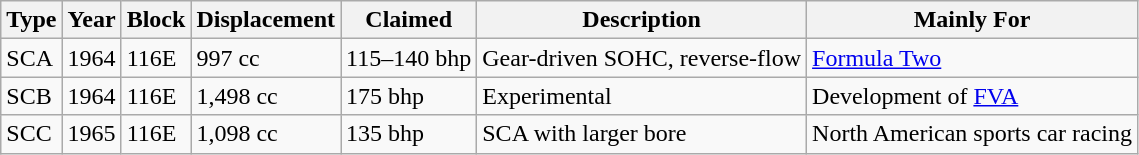<table class="wikitable">
<tr>
<th>Type</th>
<th>Year</th>
<th>Block</th>
<th>Displacement</th>
<th>Claimed</th>
<th>Description</th>
<th>Mainly For</th>
</tr>
<tr>
<td>SCA</td>
<td>1964</td>
<td>116E</td>
<td>997 cc</td>
<td>115–140 bhp</td>
<td>Gear-driven SOHC, reverse-flow</td>
<td><a href='#'>Formula Two</a></td>
</tr>
<tr>
<td>SCB</td>
<td>1964</td>
<td>116E</td>
<td>1,498 cc</td>
<td>175 bhp</td>
<td>Experimental</td>
<td>Development of <a href='#'>FVA</a></td>
</tr>
<tr>
<td>SCC</td>
<td>1965</td>
<td>116E</td>
<td>1,098 cc</td>
<td>135 bhp</td>
<td>SCA with larger bore</td>
<td>North American sports car racing</td>
</tr>
</table>
